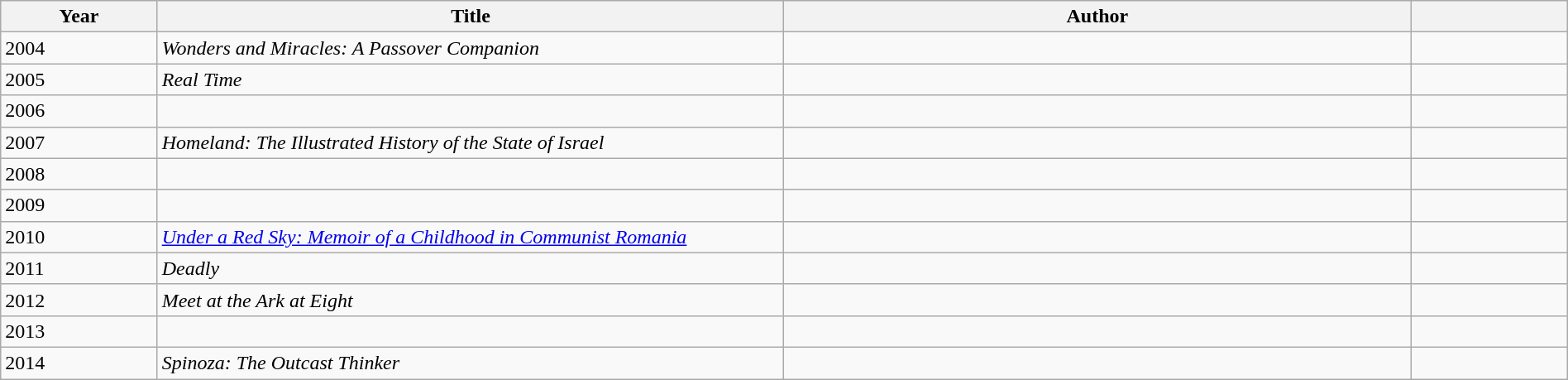<table class="wikitable sortable" style="width:100%">
<tr>
<th scope="col" style="width:10%">Year</th>
<th scope="col" style="width:40%">Title</th>
<th scope="col" style="width:40%">Author</th>
<th scope="col" style="width:10%"></th>
</tr>
<tr>
<td>2004</td>
<td><em>Wonders and Miracles: A Passover Companion</em></td>
<td></td>
<td></td>
</tr>
<tr>
<td>2005</td>
<td><em>Real Time</em></td>
<td></td>
<td></td>
</tr>
<tr>
<td>2006</td>
<td><em></em></td>
<td></td>
<td></td>
</tr>
<tr>
<td>2007</td>
<td><em>Homeland: The Illustrated History of the State of Israel</em></td>
<td></td>
<td></td>
</tr>
<tr>
<td>2008</td>
<td><em></em></td>
<td></td>
<td></td>
</tr>
<tr>
<td>2009</td>
<td><em></em></td>
<td></td>
<td></td>
</tr>
<tr>
<td>2010</td>
<td><em><a href='#'>Under a Red Sky: Memoir of a Childhood in Communist Romania</a></em></td>
<td></td>
<td></td>
</tr>
<tr>
<td>2011</td>
<td><em>Deadly</em></td>
<td></td>
<td></td>
</tr>
<tr>
<td>2012</td>
<td><em>Meet at the Ark at Eight</em></td>
<td></td>
<td></td>
</tr>
<tr>
<td>2013</td>
<td><em></em></td>
<td></td>
<td></td>
</tr>
<tr>
<td>2014</td>
<td><em>Spinoza: The Outcast Thinker</em></td>
<td></td>
<td></td>
</tr>
</table>
